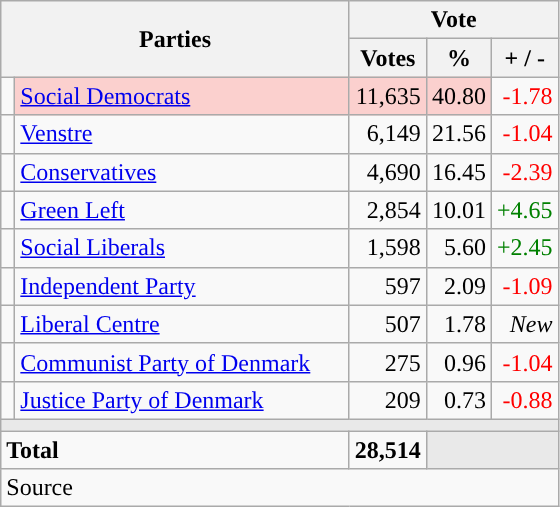<table class="wikitable" style="text-align:right;">
<tr>
<th style="text-align:centre;" rowspan="2" colspan="2" width="225">Parties</th>
<th colspan="3">Vote</th>
</tr>
<tr>
<th width="15">Votes</th>
<th width="15">%</th>
<th width="15">+ / -</th>
</tr>
<tr>
<td width="2" style="color:inherit;background:"></td>
<td bgcolor=#fbd0ce  align="left"><a href='#'>Social Democrats</a></td>
<td bgcolor=#fbd0ce>11,635</td>
<td bgcolor=#fbd0ce>40.80</td>
<td style=color:red;>-1.78</td>
</tr>
<tr>
<td width="2" style="color:inherit;background:"></td>
<td align="left"><a href='#'>Venstre</a></td>
<td>6,149</td>
<td>21.56</td>
<td style=color:red;>-1.04</td>
</tr>
<tr>
<td width="2" style="color:inherit;background:"></td>
<td align="left"><a href='#'>Conservatives</a></td>
<td>4,690</td>
<td>16.45</td>
<td style=color:red;>-2.39</td>
</tr>
<tr>
<td width="2" style="color:inherit;background:"></td>
<td align="left"><a href='#'>Green Left</a></td>
<td>2,854</td>
<td>10.01</td>
<td style=color:green;>+4.65</td>
</tr>
<tr>
<td width="2" style="color:inherit;background:"></td>
<td align="left"><a href='#'>Social Liberals</a></td>
<td>1,598</td>
<td>5.60</td>
<td style=color:green;>+2.45</td>
</tr>
<tr>
<td width="2" style="color:inherit;background:"></td>
<td align="left"><a href='#'>Independent Party</a></td>
<td>597</td>
<td>2.09</td>
<td style=color:red;>-1.09</td>
</tr>
<tr>
<td width="2" style="color:inherit;background:"></td>
<td align="left"><a href='#'>Liberal Centre</a></td>
<td>507</td>
<td>1.78</td>
<td><em>New</em></td>
</tr>
<tr>
<td width="2" style="color:inherit;background:"></td>
<td align="left"><a href='#'>Communist Party of Denmark</a></td>
<td>275</td>
<td>0.96</td>
<td style=color:red;>-1.04</td>
</tr>
<tr>
<td width="2" style="color:inherit;background:"></td>
<td align="left"><a href='#'>Justice Party of Denmark</a></td>
<td>209</td>
<td>0.73</td>
<td style=color:red;>-0.88</td>
</tr>
<tr>
<td colspan="7" bgcolor="#E9E9E9"></td>
</tr>
<tr>
<td align="left" colspan="2"><strong>Total</strong></td>
<td><strong>28,514</strong></td>
<td bgcolor="#E9E9E9" colspan="2"></td>
</tr>
<tr>
<td align="left" colspan="6">Source</td>
</tr>
</table>
